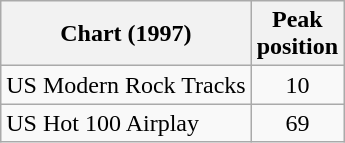<table class="wikitable">
<tr>
<th>Chart (1997)</th>
<th>Peak<br>position</th>
</tr>
<tr>
<td>US Modern Rock Tracks</td>
<td align="center">10</td>
</tr>
<tr>
<td>US Hot 100 Airplay</td>
<td align="center">69</td>
</tr>
</table>
